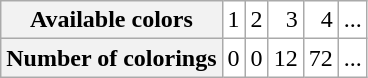<table class="wikitable" style="background:white; text-align:right;">
<tr>
<th>Available colors</th>
<td>1</td>
<td>2</td>
<td>3</td>
<td>4</td>
<td>...</td>
</tr>
<tr>
<th>Number of colorings</th>
<td>0</td>
<td>0</td>
<td>12</td>
<td>72</td>
<td>...</td>
</tr>
</table>
